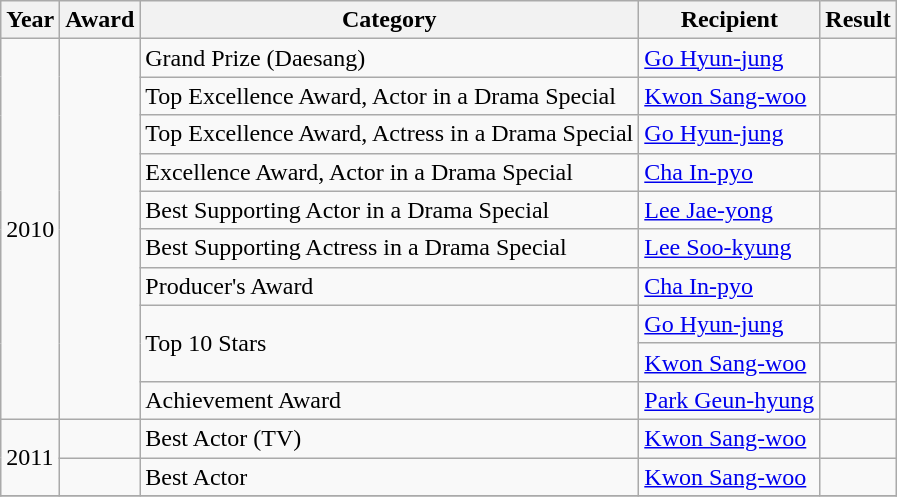<table class="wikitable">
<tr>
<th>Year</th>
<th>Award</th>
<th>Category</th>
<th>Recipient</th>
<th>Result</th>
</tr>
<tr>
<td rowspan=10>2010</td>
<td rowspan=10></td>
<td>Grand Prize (Daesang)</td>
<td><a href='#'>Go Hyun-jung</a></td>
<td></td>
</tr>
<tr>
<td>Top Excellence Award, Actor in a Drama Special</td>
<td><a href='#'>Kwon Sang-woo</a></td>
<td></td>
</tr>
<tr>
<td>Top Excellence Award, Actress in a Drama Special</td>
<td><a href='#'>Go Hyun-jung</a></td>
<td></td>
</tr>
<tr>
<td>Excellence Award, Actor in a Drama Special</td>
<td><a href='#'>Cha In-pyo</a></td>
<td></td>
</tr>
<tr>
<td>Best Supporting Actor in a Drama Special</td>
<td><a href='#'>Lee Jae-yong</a></td>
<td></td>
</tr>
<tr>
<td>Best Supporting Actress in a Drama Special</td>
<td><a href='#'>Lee Soo-kyung</a></td>
<td></td>
</tr>
<tr>
<td>Producer's Award</td>
<td><a href='#'>Cha In-pyo</a></td>
<td></td>
</tr>
<tr>
<td rowspan=2>Top 10 Stars</td>
<td><a href='#'>Go Hyun-jung</a></td>
<td></td>
</tr>
<tr>
<td><a href='#'>Kwon Sang-woo</a></td>
<td></td>
</tr>
<tr>
<td>Achievement Award</td>
<td><a href='#'>Park Geun-hyung</a></td>
<td></td>
</tr>
<tr>
<td rowspan=2>2011</td>
<td></td>
<td>Best Actor (TV)</td>
<td><a href='#'>Kwon Sang-woo</a></td>
<td></td>
</tr>
<tr>
<td></td>
<td>Best Actor</td>
<td><a href='#'>Kwon Sang-woo</a></td>
<td></td>
</tr>
<tr>
</tr>
</table>
